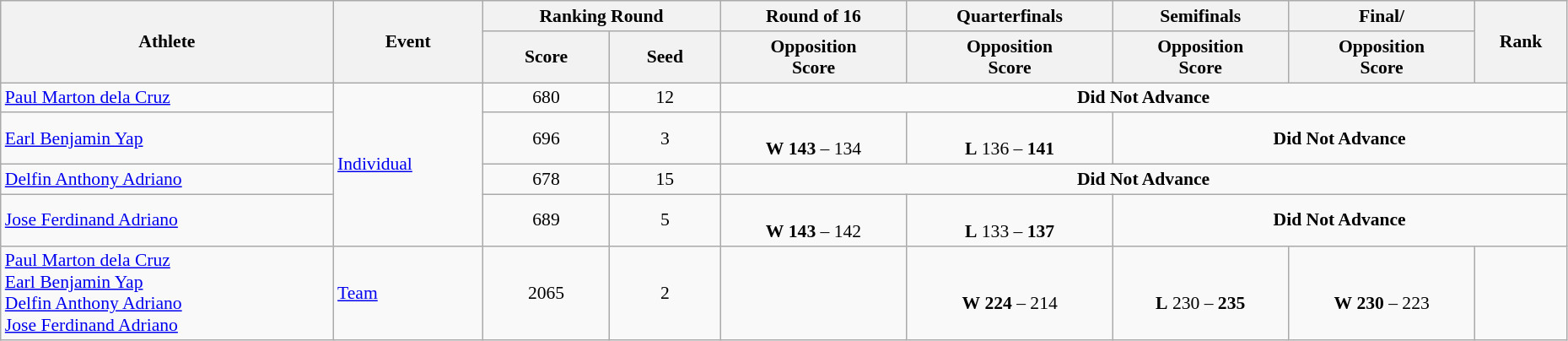<table class="wikitable" width="98%" style="text-align:center; font-size:90%">
<tr>
<th rowspan=2>Athlete</th>
<th rowspan=2>Event</th>
<th colspan=2>Ranking Round</th>
<th>Round of 16</th>
<th>Quarterfinals</th>
<th>Semifinals</th>
<th>Final/</th>
<th rowspan=2>Rank</th>
</tr>
<tr>
<th>Score</th>
<th>Seed</th>
<th>Opposition<br>Score</th>
<th>Opposition<br>Score</th>
<th>Opposition<br>Score</th>
<th>Opposition<br>Score</th>
</tr>
<tr align=center>
<td align=left><a href='#'>Paul Marton dela Cruz</a></td>
<td rowspan=4 align=left><a href='#'>Individual</a></td>
<td>680</td>
<td>12</td>
<td colspan=5><strong>Did Not Advance</strong></td>
</tr>
<tr>
<td align=left><a href='#'>Earl Benjamin Yap</a></td>
<td>696</td>
<td>3 <strong></strong></td>
<td> <br> <strong>W</strong> <strong>143</strong> – 134</td>
<td> <br> <strong>L</strong> 136 – <strong>141</strong></td>
<td colspan=3><strong>Did Not Advance</strong></td>
</tr>
<tr>
<td align=left><a href='#'>Delfin Anthony Adriano</a></td>
<td>678</td>
<td>15</td>
<td colspan=5><strong>Did Not Advance</strong></td>
</tr>
<tr>
<td align=left><a href='#'>Jose Ferdinand Adriano</a></td>
<td>689</td>
<td>5 <strong></strong></td>
<td> <br> <strong>W</strong> <strong>143</strong> – 142</td>
<td> <br> <strong>L</strong> 133 – <strong>137</strong></td>
<td colspan=3><strong>Did Not Advance</strong></td>
</tr>
<tr align=center>
<td align=left><a href='#'>Paul Marton dela Cruz</a><br><a href='#'>Earl Benjamin Yap</a><br><a href='#'>Delfin Anthony Adriano</a><br><a href='#'>Jose Ferdinand Adriano</a></td>
<td align=left><a href='#'>Team</a></td>
<td>2065</td>
<td>2</td>
<td></td>
<td> <br> <strong>W</strong> <strong>224</strong> – 214</td>
<td> <br> <strong>L</strong> 230 – <strong>235</strong></td>
<td> <br> <strong>W</strong> <strong>230</strong> – 223</td>
<td align=center></td>
</tr>
</table>
